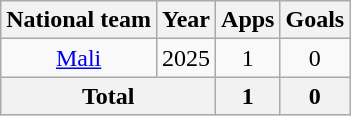<table class="wikitable" style="text-align: center;">
<tr>
<th>National team</th>
<th>Year</th>
<th>Apps</th>
<th>Goals</th>
</tr>
<tr>
<td rowspan="1"><a href='#'>Mali</a></td>
<td>2025</td>
<td>1</td>
<td>0</td>
</tr>
<tr>
<th colspan="2">Total</th>
<th>1</th>
<th>0</th>
</tr>
</table>
